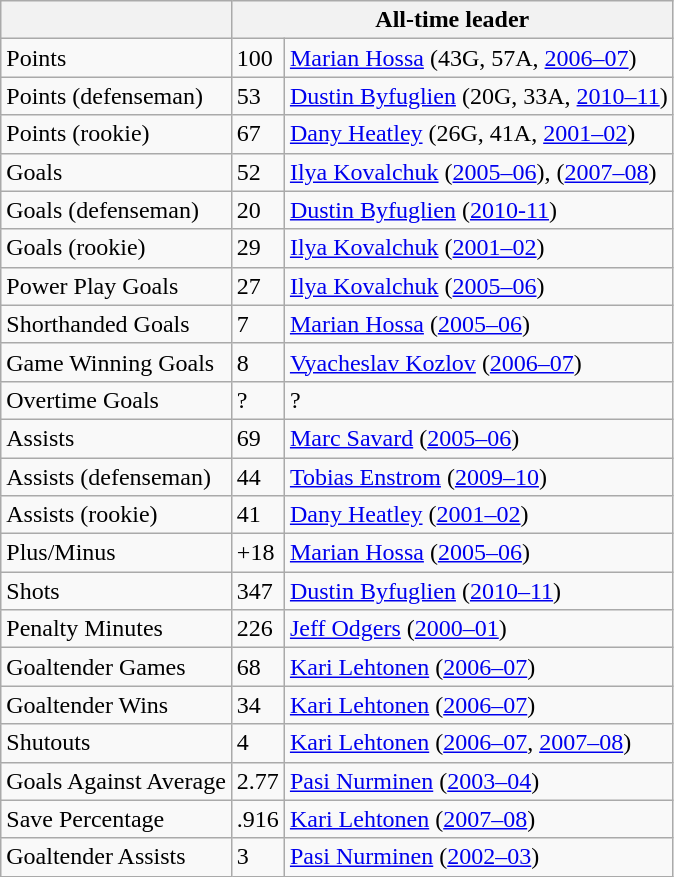<table class="wikitable">
<tr>
<th></th>
<th colspan="2">All-time leader</th>
</tr>
<tr>
<td>Points</td>
<td>100</td>
<td><a href='#'>Marian Hossa</a> (43G, 57A, <a href='#'>2006–07</a>)</td>
</tr>
<tr>
<td>Points (defenseman)</td>
<td>53</td>
<td><a href='#'>Dustin Byfuglien</a> (20G, 33A, <a href='#'>2010–11</a>)</td>
</tr>
<tr>
<td>Points (rookie)</td>
<td>67</td>
<td><a href='#'>Dany Heatley</a> (26G, 41A, <a href='#'>2001–02</a>)</td>
</tr>
<tr>
<td>Goals</td>
<td>52</td>
<td><a href='#'>Ilya Kovalchuk</a> (<a href='#'>2005–06</a>), (<a href='#'>2007–08</a>)</td>
</tr>
<tr>
<td>Goals (defenseman)</td>
<td>20</td>
<td><a href='#'>Dustin Byfuglien</a> (<a href='#'>2010-11</a>)</td>
</tr>
<tr>
<td>Goals (rookie)</td>
<td>29</td>
<td><a href='#'>Ilya Kovalchuk</a> (<a href='#'>2001–02</a>)</td>
</tr>
<tr>
<td>Power Play Goals</td>
<td>27</td>
<td><a href='#'>Ilya Kovalchuk</a> (<a href='#'>2005–06</a>)</td>
</tr>
<tr>
<td>Shorthanded Goals</td>
<td>7</td>
<td><a href='#'>Marian Hossa</a> (<a href='#'>2005–06</a>)</td>
</tr>
<tr>
<td>Game Winning Goals</td>
<td>8</td>
<td><a href='#'>Vyacheslav Kozlov</a> (<a href='#'>2006–07</a>)</td>
</tr>
<tr>
<td>Overtime Goals</td>
<td>?</td>
<td>?</td>
</tr>
<tr>
<td>Assists</td>
<td>69</td>
<td><a href='#'>Marc Savard</a> (<a href='#'>2005–06</a>)</td>
</tr>
<tr>
<td>Assists (defenseman)</td>
<td>44</td>
<td><a href='#'>Tobias Enstrom</a> (<a href='#'>2009–10</a>)</td>
</tr>
<tr>
<td>Assists (rookie)</td>
<td>41</td>
<td><a href='#'>Dany Heatley</a> (<a href='#'>2001–02</a>)</td>
</tr>
<tr>
<td>Plus/Minus</td>
<td>+18</td>
<td><a href='#'>Marian Hossa</a> (<a href='#'>2005–06</a>)</td>
</tr>
<tr>
<td>Shots</td>
<td>347</td>
<td><a href='#'>Dustin Byfuglien</a> (<a href='#'>2010–11</a>)</td>
</tr>
<tr>
<td>Penalty Minutes</td>
<td>226</td>
<td><a href='#'>Jeff Odgers</a> (<a href='#'>2000–01</a>)</td>
</tr>
<tr>
<td>Goaltender Games</td>
<td>68</td>
<td><a href='#'>Kari Lehtonen</a> (<a href='#'>2006–07</a>)</td>
</tr>
<tr>
<td>Goaltender Wins</td>
<td>34</td>
<td><a href='#'>Kari Lehtonen</a> (<a href='#'>2006–07</a>)</td>
</tr>
<tr>
<td>Shutouts</td>
<td>4</td>
<td><a href='#'>Kari Lehtonen</a> (<a href='#'>2006–07</a>, <a href='#'>2007–08</a>)</td>
</tr>
<tr>
<td>Goals Against Average</td>
<td>2.77</td>
<td><a href='#'>Pasi Nurminen</a> (<a href='#'>2003–04</a>)</td>
</tr>
<tr>
<td>Save Percentage</td>
<td>.916</td>
<td><a href='#'>Kari Lehtonen</a> (<a href='#'>2007–08</a>)</td>
</tr>
<tr>
<td>Goaltender Assists</td>
<td>3</td>
<td><a href='#'>Pasi Nurminen</a> (<a href='#'>2002–03</a>)</td>
</tr>
</table>
